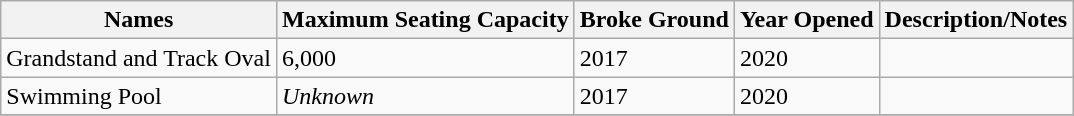<table class="wikitable sortable">
<tr>
<th>Names</th>
<th>Maximum Seating Capacity</th>
<th>Broke Ground</th>
<th>Year Opened</th>
<th>Description/Notes</th>
</tr>
<tr>
<td>Grandstand and Track Oval</td>
<td>6,000</td>
<td>2017</td>
<td>2020</td>
<td></td>
</tr>
<tr>
<td>Swimming Pool</td>
<td><em>Unknown</em></td>
<td>2017</td>
<td>2020</td>
<td></td>
</tr>
<tr>
</tr>
</table>
